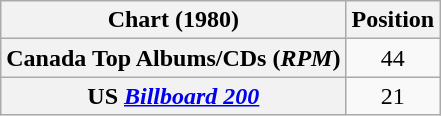<table class="wikitable sortable plainrowheaders" style="text-align:center;">
<tr>
<th>Chart (1980)</th>
<th>Position</th>
</tr>
<tr>
<th scope="row">Canada Top Albums/CDs (<em>RPM</em>)</th>
<td>44</td>
</tr>
<tr>
<th scope="row">US <em><a href='#'>Billboard 200</a></em></th>
<td>21</td>
</tr>
</table>
